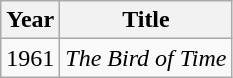<table class="wikitable sortable">
<tr>
<th>Year</th>
<th>Title</th>
</tr>
<tr>
<td>1961</td>
<td><em>The Bird of Time</em></td>
</tr>
</table>
